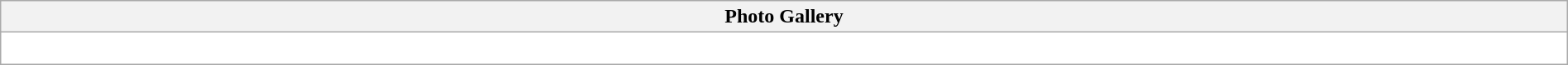<table class="wikitable" style="border-color:transparent; background: transparent; width: 100%; margin: 0; text-align: center;" align="center">
<tr>
<th><div>Photo Gallery </div></th>
</tr>
<tr>
<td style="text-align: center; width: 100%; "><br></td>
</tr>
</table>
